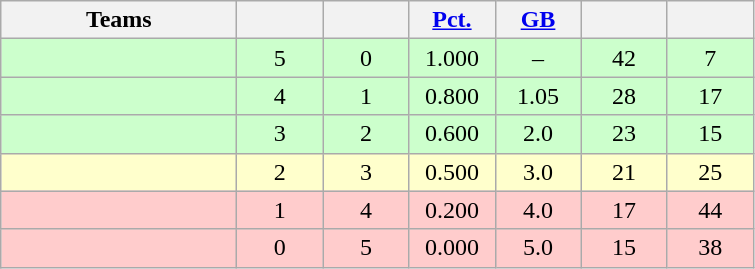<table class="wikitable" style="text-align:center;">
<tr>
<th width=150px>Teams</th>
<th width=50px></th>
<th width=50px></th>
<th width=50px><a href='#'>Pct.</a></th>
<th width=50px><a href='#'>GB</a></th>
<th width=50px></th>
<th width=50px></th>
</tr>
<tr style="background-color:#cfc">
<td align=left></td>
<td>5</td>
<td>0</td>
<td>1.000</td>
<td>–</td>
<td>42</td>
<td>7</td>
</tr>
<tr style="background-color:#cfc">
<td align=left></td>
<td>4</td>
<td>1</td>
<td>0.800</td>
<td>1.05</td>
<td>28</td>
<td>17</td>
</tr>
<tr style="background-color:#cfc">
<td align=left></td>
<td>3</td>
<td>2</td>
<td>0.600</td>
<td>2.0</td>
<td>23</td>
<td>15</td>
</tr>
<tr style="background-color:#ffc">
<td align=left></td>
<td>2</td>
<td>3</td>
<td>0.500</td>
<td>3.0</td>
<td>21</td>
<td>25</td>
</tr>
<tr style="background-color:#fcc">
<td align=left></td>
<td>1</td>
<td>4</td>
<td>0.200</td>
<td>4.0</td>
<td>17</td>
<td>44</td>
</tr>
<tr style="background-color:#fcc">
<td align=left></td>
<td>0</td>
<td>5</td>
<td>0.000</td>
<td>5.0</td>
<td>15</td>
<td>38</td>
</tr>
</table>
